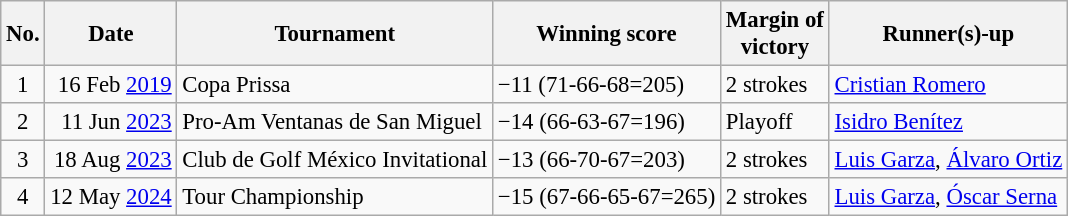<table class="wikitable" style="font-size:95%;">
<tr>
<th>No.</th>
<th>Date</th>
<th>Tournament</th>
<th>Winning score</th>
<th>Margin of<br>victory</th>
<th>Runner(s)-up</th>
</tr>
<tr>
<td align=center>1</td>
<td align=right>16 Feb <a href='#'>2019</a></td>
<td>Copa Prissa</td>
<td>−11 (71-66-68=205)</td>
<td>2 strokes</td>
<td> <a href='#'>Cristian Romero</a></td>
</tr>
<tr>
<td align=center>2</td>
<td align=right>11 Jun <a href='#'>2023</a></td>
<td>Pro-Am Ventanas de San Miguel</td>
<td>−14 (66-63-67=196)</td>
<td>Playoff</td>
<td> <a href='#'>Isidro Benítez</a></td>
</tr>
<tr>
<td align=center>3</td>
<td align=right>18 Aug <a href='#'>2023</a></td>
<td>Club de Golf México Invitational</td>
<td>−13 (66-70-67=203)</td>
<td>2 strokes</td>
<td> <a href='#'>Luis Garza</a>,  <a href='#'>Álvaro Ortiz</a></td>
</tr>
<tr>
<td align=center>4</td>
<td align=right>12 May <a href='#'>2024</a></td>
<td>Tour Championship</td>
<td>−15 (67-66-65-67=265)</td>
<td>2 strokes</td>
<td> <a href='#'>Luis Garza</a>,  <a href='#'>Óscar Serna</a></td>
</tr>
</table>
